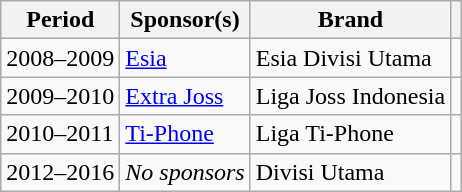<table class="wikitable">
<tr>
<th>Period</th>
<th>Sponsor(s)</th>
<th>Brand</th>
<th></th>
</tr>
<tr>
<td>2008–2009</td>
<td><a href='#'>Esia</a></td>
<td>Esia Divisi Utama</td>
<td></td>
</tr>
<tr>
<td>2009–2010</td>
<td><a href='#'>Extra Joss</a></td>
<td>Liga Joss Indonesia</td>
<td></td>
</tr>
<tr>
<td>2010–2011</td>
<td><a href='#'>Ti-Phone</a></td>
<td>Liga Ti-Phone</td>
<td></td>
</tr>
<tr>
<td>2012–2016</td>
<td><em>No sponsors</em></td>
<td>Divisi Utama</td>
<td></td>
</tr>
</table>
